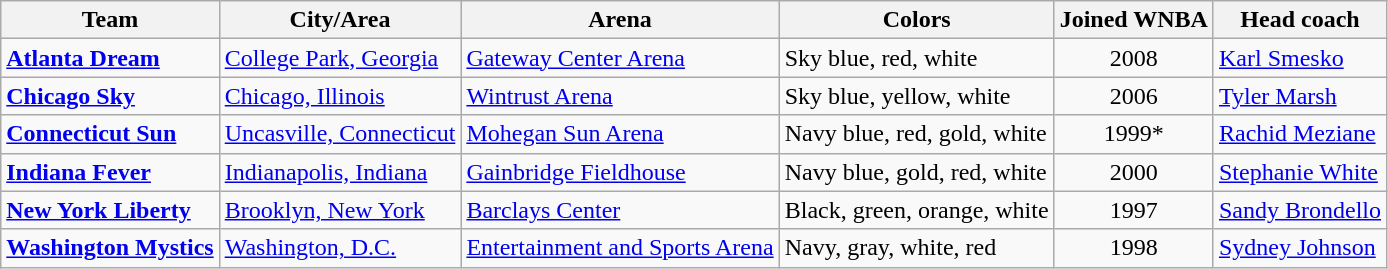<table class="wikitable" style="text-align:left">
<tr>
<th>Team</th>
<th>City/Area</th>
<th>Arena</th>
<th>Colors</th>
<th>Joined WNBA</th>
<th>Head coach</th>
</tr>
<tr>
<td><strong><a href='#'>Atlanta Dream</a></strong></td>
<td><a href='#'>College Park, Georgia</a></td>
<td><a href='#'>Gateway Center Arena</a></td>
<td>Sky blue, red, white</td>
<td style="text-align:center">2008</td>
<td><a href='#'>Karl Smesko</a></td>
</tr>
<tr>
<td><strong><a href='#'>Chicago Sky</a></strong></td>
<td><a href='#'>Chicago, Illinois</a></td>
<td><a href='#'>Wintrust Arena</a></td>
<td>Sky blue, yellow, white</td>
<td style="text-align:center">2006</td>
<td><a href='#'>Tyler Marsh</a></td>
</tr>
<tr>
<td><strong><a href='#'>Connecticut Sun</a></strong></td>
<td><a href='#'>Uncasville, Connecticut</a></td>
<td><a href='#'>Mohegan Sun Arena</a></td>
<td>Navy blue, red, gold, white</td>
<td style="text-align:center">1999*</td>
<td><a href='#'>Rachid Meziane</a></td>
</tr>
<tr>
<td><strong><a href='#'>Indiana Fever</a></strong></td>
<td><a href='#'>Indianapolis, Indiana</a></td>
<td><a href='#'>Gainbridge Fieldhouse</a></td>
<td>Navy blue, gold, red, white</td>
<td style="text-align:center">2000</td>
<td><a href='#'>Stephanie White</a></td>
</tr>
<tr>
<td><strong><a href='#'>New York Liberty</a></strong></td>
<td><a href='#'>Brooklyn, New York</a></td>
<td><a href='#'>Barclays Center</a></td>
<td>Black, green, orange, white</td>
<td style="text-align:center">1997</td>
<td><a href='#'>Sandy Brondello</a></td>
</tr>
<tr>
<td><strong><a href='#'>Washington Mystics</a></strong></td>
<td><a href='#'>Washington, D.C.</a></td>
<td><a href='#'>Entertainment and Sports Arena</a></td>
<td>Navy, gray, white, red</td>
<td style="text-align:center">1998</td>
<td><a href='#'>Sydney Johnson</a></td>
</tr>
</table>
